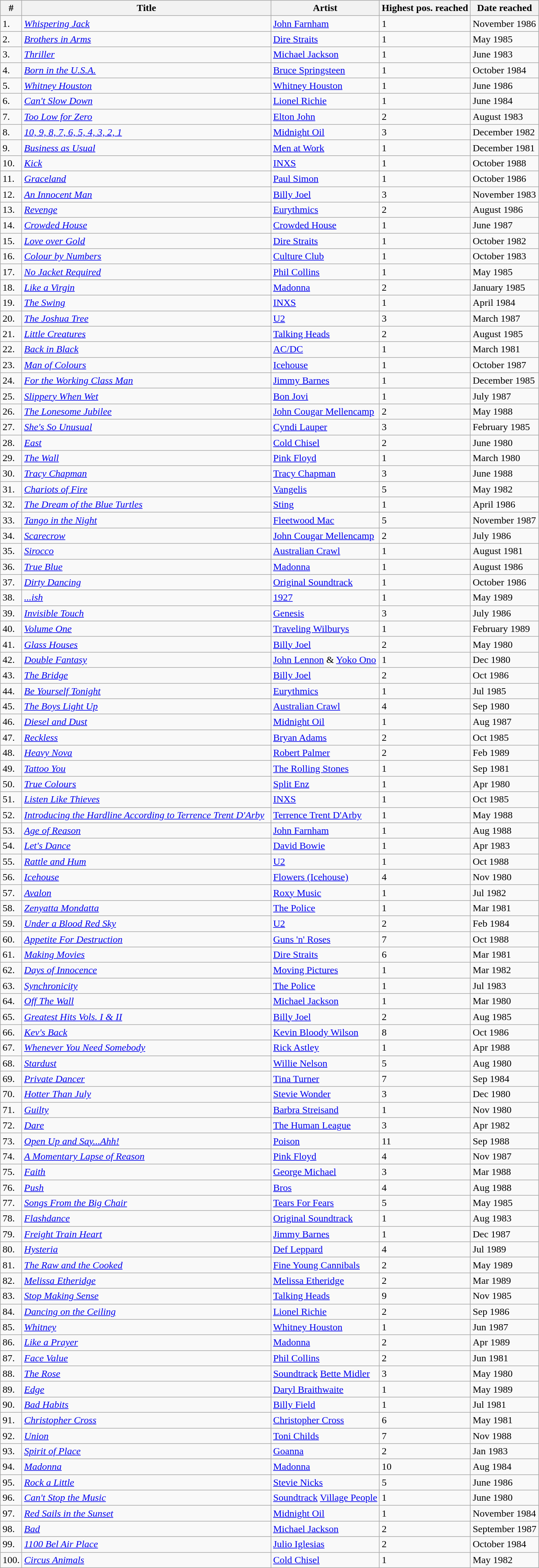<table class="wikitable">
<tr>
<th>#</th>
<th width="400">Title</th>
<th>Artist</th>
<th>Highest pos. reached</th>
<th>Date reached</th>
</tr>
<tr>
<td>1.</td>
<td><em><a href='#'>Whispering Jack</a></em></td>
<td><a href='#'>John Farnham</a></td>
<td>1</td>
<td>November 1986</td>
</tr>
<tr>
<td>2.</td>
<td><em><a href='#'>Brothers in Arms</a></em></td>
<td><a href='#'>Dire Straits</a></td>
<td>1</td>
<td>May 1985</td>
</tr>
<tr>
<td>3.</td>
<td><em><a href='#'>Thriller</a></em></td>
<td><a href='#'>Michael Jackson</a></td>
<td>1</td>
<td>June 1983</td>
</tr>
<tr>
<td>4.</td>
<td><em><a href='#'>Born in the U.S.A.</a></em></td>
<td><a href='#'>Bruce Springsteen</a></td>
<td>1</td>
<td>October 1984</td>
</tr>
<tr>
<td>5.</td>
<td><em><a href='#'>Whitney Houston</a></em></td>
<td><a href='#'>Whitney Houston</a></td>
<td>1</td>
<td>June 1986</td>
</tr>
<tr>
<td>6.</td>
<td><em><a href='#'>Can't Slow Down</a></em></td>
<td><a href='#'>Lionel Richie</a></td>
<td>1</td>
<td>June 1984</td>
</tr>
<tr>
<td>7.</td>
<td><em><a href='#'>Too Low for Zero</a></em></td>
<td><a href='#'>Elton John</a></td>
<td>2</td>
<td>August 1983</td>
</tr>
<tr>
<td>8.</td>
<td><em><a href='#'>10, 9, 8, 7, 6, 5, 4, 3, 2, 1</a></em></td>
<td><a href='#'>Midnight Oil</a></td>
<td>3</td>
<td>December 1982</td>
</tr>
<tr>
<td>9.</td>
<td><em><a href='#'>Business as Usual</a></em></td>
<td><a href='#'>Men at Work</a></td>
<td>1</td>
<td>December 1981</td>
</tr>
<tr>
<td>10.</td>
<td><em><a href='#'>Kick</a></em></td>
<td><a href='#'>INXS</a></td>
<td>1</td>
<td>October 1988</td>
</tr>
<tr>
<td>11.</td>
<td><em><a href='#'>Graceland</a></em></td>
<td><a href='#'>Paul Simon</a></td>
<td>1</td>
<td>October 1986</td>
</tr>
<tr>
<td>12.</td>
<td><em><a href='#'>An Innocent Man</a></em></td>
<td><a href='#'>Billy Joel</a></td>
<td>3</td>
<td>November 1983</td>
</tr>
<tr>
<td>13.</td>
<td><em><a href='#'>Revenge</a></em></td>
<td><a href='#'>Eurythmics</a></td>
<td>2</td>
<td>August 1986</td>
</tr>
<tr>
<td>14.</td>
<td><em><a href='#'>Crowded House</a></em></td>
<td><a href='#'>Crowded House</a></td>
<td>1</td>
<td>June 1987</td>
</tr>
<tr>
<td>15.</td>
<td><em><a href='#'>Love over Gold</a></em></td>
<td><a href='#'>Dire Straits</a></td>
<td>1</td>
<td>October 1982</td>
</tr>
<tr>
<td>16.</td>
<td><em><a href='#'>Colour by Numbers</a></em></td>
<td><a href='#'>Culture Club</a></td>
<td>1</td>
<td>October 1983</td>
</tr>
<tr>
<td>17.</td>
<td><em><a href='#'>No Jacket Required</a></em></td>
<td><a href='#'>Phil Collins</a></td>
<td>1</td>
<td>May 1985</td>
</tr>
<tr>
<td>18.</td>
<td><em><a href='#'>Like a Virgin</a></em></td>
<td><a href='#'>Madonna</a></td>
<td>2</td>
<td>January 1985</td>
</tr>
<tr>
<td>19.</td>
<td><em><a href='#'>The Swing</a></em></td>
<td><a href='#'>INXS</a></td>
<td>1</td>
<td>April 1984</td>
</tr>
<tr>
<td>20.</td>
<td><em><a href='#'>The Joshua Tree</a></em></td>
<td><a href='#'>U2</a></td>
<td>3</td>
<td>March 1987</td>
</tr>
<tr>
<td>21.</td>
<td><em><a href='#'>Little Creatures</a></em></td>
<td><a href='#'>Talking Heads</a></td>
<td>2</td>
<td>August 1985</td>
</tr>
<tr>
<td>22.</td>
<td><em><a href='#'>Back in Black</a></em></td>
<td><a href='#'>AC/DC</a></td>
<td>1</td>
<td>March 1981</td>
</tr>
<tr>
<td>23.</td>
<td><em><a href='#'>Man of Colours</a></em></td>
<td><a href='#'>Icehouse</a></td>
<td>1</td>
<td>October 1987</td>
</tr>
<tr>
<td>24.</td>
<td><em><a href='#'>For the Working Class Man</a></em></td>
<td><a href='#'>Jimmy Barnes</a></td>
<td>1</td>
<td>December 1985</td>
</tr>
<tr>
<td>25.</td>
<td><em><a href='#'>Slippery When Wet</a></em></td>
<td><a href='#'>Bon Jovi</a></td>
<td>1</td>
<td>July 1987</td>
</tr>
<tr>
<td>26.</td>
<td><em><a href='#'>The Lonesome Jubilee</a></em></td>
<td><a href='#'>John Cougar Mellencamp</a></td>
<td>2</td>
<td>May 1988</td>
</tr>
<tr>
<td>27.</td>
<td><em><a href='#'>She's So Unusual</a></em></td>
<td><a href='#'>Cyndi Lauper</a></td>
<td>3</td>
<td>February 1985</td>
</tr>
<tr>
<td>28.</td>
<td><em><a href='#'>East</a></em></td>
<td><a href='#'>Cold Chisel</a></td>
<td>2</td>
<td>June 1980</td>
</tr>
<tr>
<td>29.</td>
<td><em><a href='#'>The Wall</a></em></td>
<td><a href='#'>Pink Floyd</a></td>
<td>1</td>
<td>March 1980</td>
</tr>
<tr>
<td>30.</td>
<td><em><a href='#'>Tracy Chapman</a></em></td>
<td><a href='#'>Tracy Chapman</a></td>
<td>3</td>
<td>June 1988</td>
</tr>
<tr>
<td>31.</td>
<td><em><a href='#'>Chariots of Fire</a></em></td>
<td><a href='#'>Vangelis</a></td>
<td>5</td>
<td>May 1982</td>
</tr>
<tr>
<td>32.</td>
<td><em><a href='#'>The Dream of the Blue Turtles</a></em></td>
<td><a href='#'>Sting</a></td>
<td>1</td>
<td>April 1986</td>
</tr>
<tr>
<td>33.</td>
<td><em><a href='#'>Tango in the Night</a></em></td>
<td><a href='#'>Fleetwood Mac</a></td>
<td>5</td>
<td>November 1987</td>
</tr>
<tr>
<td>34.</td>
<td><em><a href='#'>Scarecrow</a></em></td>
<td><a href='#'>John Cougar Mellencamp</a></td>
<td>2</td>
<td>July 1986</td>
</tr>
<tr>
<td>35.</td>
<td><em><a href='#'>Sirocco</a></em></td>
<td><a href='#'>Australian Crawl</a></td>
<td>1</td>
<td>August 1981</td>
</tr>
<tr>
<td>36.</td>
<td><em><a href='#'>True Blue</a></em></td>
<td><a href='#'>Madonna</a></td>
<td>1</td>
<td>August 1986</td>
</tr>
<tr>
<td>37.</td>
<td><em><a href='#'>Dirty Dancing</a></em></td>
<td><a href='#'>Original Soundtrack</a></td>
<td>1</td>
<td>October 1986</td>
</tr>
<tr>
<td>38.</td>
<td><em><a href='#'>...ish</a></em></td>
<td><a href='#'>1927</a></td>
<td>1</td>
<td>May 1989</td>
</tr>
<tr>
<td>39.</td>
<td><em><a href='#'>Invisible Touch</a></em></td>
<td><a href='#'>Genesis</a></td>
<td>3</td>
<td>July 1986</td>
</tr>
<tr>
<td>40.</td>
<td><em><a href='#'>Volume One</a></em></td>
<td><a href='#'>Traveling Wilburys</a></td>
<td>1</td>
<td>February 1989</td>
</tr>
<tr>
<td>41.</td>
<td><em><a href='#'>Glass Houses</a></em></td>
<td><a href='#'>Billy Joel</a></td>
<td>2</td>
<td>May 1980</td>
</tr>
<tr>
<td>42.</td>
<td><em><a href='#'>Double Fantasy</a></em></td>
<td><a href='#'>John Lennon</a> & <a href='#'>Yoko Ono</a></td>
<td>1</td>
<td>Dec 1980</td>
</tr>
<tr>
<td>43.</td>
<td><em><a href='#'>The Bridge</a></em></td>
<td><a href='#'>Billy Joel</a></td>
<td>2</td>
<td>Oct 1986</td>
</tr>
<tr>
<td>44.</td>
<td><em><a href='#'>Be Yourself Tonight</a></em></td>
<td><a href='#'>Eurythmics</a></td>
<td>1</td>
<td>Jul 1985</td>
</tr>
<tr>
<td>45.</td>
<td><em><a href='#'>The Boys Light Up</a></em></td>
<td><a href='#'>Australian Crawl</a></td>
<td>4</td>
<td>Sep 1980</td>
</tr>
<tr>
<td>46.</td>
<td><em><a href='#'>Diesel and Dust</a></em></td>
<td><a href='#'>Midnight Oil</a></td>
<td>1</td>
<td>Aug 1987</td>
</tr>
<tr>
<td>47.</td>
<td><em><a href='#'>Reckless</a></em></td>
<td><a href='#'>Bryan Adams</a></td>
<td>2</td>
<td>Oct 1985</td>
</tr>
<tr>
<td>48.</td>
<td><em><a href='#'>Heavy Nova</a></em></td>
<td><a href='#'>Robert Palmer</a></td>
<td>2</td>
<td>Feb 1989</td>
</tr>
<tr>
<td>49.</td>
<td><em><a href='#'>Tattoo You</a></em></td>
<td><a href='#'>The Rolling Stones</a></td>
<td>1</td>
<td>Sep 1981</td>
</tr>
<tr>
<td>50.</td>
<td><em><a href='#'>True Colours</a></em></td>
<td><a href='#'>Split Enz</a></td>
<td>1</td>
<td>Apr 1980</td>
</tr>
<tr>
<td>51.</td>
<td><em><a href='#'>Listen Like Thieves</a></em></td>
<td><a href='#'>INXS</a></td>
<td>1</td>
<td>Oct 1985</td>
</tr>
<tr>
<td>52.</td>
<td><em><a href='#'>Introducing the Hardline According to Terrence Trent D'Arby</a></em></td>
<td><a href='#'>Terrence Trent D'Arby</a></td>
<td>1</td>
<td>May 1988</td>
</tr>
<tr>
<td>53.</td>
<td><em><a href='#'>Age of Reason</a></em></td>
<td><a href='#'>John Farnham</a></td>
<td>1</td>
<td>Aug 1988</td>
</tr>
<tr>
<td>54.</td>
<td><em><a href='#'>Let's Dance</a></em></td>
<td><a href='#'>David Bowie</a></td>
<td>1</td>
<td>Apr 1983</td>
</tr>
<tr>
<td>55.</td>
<td><em><a href='#'>Rattle and Hum</a></em></td>
<td><a href='#'>U2</a></td>
<td>1</td>
<td>Oct 1988</td>
</tr>
<tr>
<td>56.</td>
<td><em><a href='#'>Icehouse</a></em></td>
<td><a href='#'>Flowers (Icehouse)</a></td>
<td>4</td>
<td>Nov 1980</td>
</tr>
<tr>
<td>57.</td>
<td><em><a href='#'>Avalon</a></em></td>
<td><a href='#'>Roxy Music</a></td>
<td>1</td>
<td>Jul 1982</td>
</tr>
<tr>
<td>58.</td>
<td><em><a href='#'>Zenyatta Mondatta</a></em></td>
<td><a href='#'>The Police</a></td>
<td>1</td>
<td>Mar 1981</td>
</tr>
<tr>
<td>59.</td>
<td><em><a href='#'>Under a Blood Red Sky</a></em></td>
<td><a href='#'>U2</a></td>
<td>2</td>
<td>Feb 1984</td>
</tr>
<tr>
<td>60.</td>
<td><em><a href='#'>Appetite For Destruction</a></em></td>
<td><a href='#'>Guns 'n' Roses</a></td>
<td>7</td>
<td>Oct 1988</td>
</tr>
<tr>
<td>61.</td>
<td><em><a href='#'>Making Movies</a></em></td>
<td><a href='#'>Dire Straits</a></td>
<td>6</td>
<td>Mar 1981</td>
</tr>
<tr>
<td>62.</td>
<td><em><a href='#'>Days of Innocence</a></em></td>
<td><a href='#'>Moving Pictures</a></td>
<td>1</td>
<td>Mar 1982</td>
</tr>
<tr>
<td>63.</td>
<td><em><a href='#'>Synchronicity</a></em></td>
<td><a href='#'>The Police</a></td>
<td>1</td>
<td>Jul 1983</td>
</tr>
<tr>
<td>64.</td>
<td><em><a href='#'>Off The Wall</a></em></td>
<td><a href='#'>Michael Jackson</a></td>
<td>1</td>
<td>Mar 1980</td>
</tr>
<tr>
<td>65.</td>
<td><em><a href='#'>Greatest Hits Vols. I & II</a></em></td>
<td><a href='#'>Billy Joel</a></td>
<td>2</td>
<td>Aug 1985</td>
</tr>
<tr>
<td>66.</td>
<td><em><a href='#'>Kev's Back</a></em></td>
<td><a href='#'>Kevin Bloody Wilson</a></td>
<td>8</td>
<td>Oct 1986</td>
</tr>
<tr>
<td>67.</td>
<td><em><a href='#'>Whenever You Need Somebody</a></em></td>
<td><a href='#'>Rick Astley</a></td>
<td>1</td>
<td>Apr 1988</td>
</tr>
<tr>
<td>68.</td>
<td><em><a href='#'>Stardust</a></em></td>
<td><a href='#'>Willie Nelson</a></td>
<td>5</td>
<td>Aug 1980</td>
</tr>
<tr>
<td>69.</td>
<td><em><a href='#'>Private Dancer</a></em></td>
<td><a href='#'>Tina Turner</a></td>
<td>7</td>
<td>Sep 1984</td>
</tr>
<tr>
<td>70.</td>
<td><em><a href='#'>Hotter Than July</a></em></td>
<td><a href='#'>Stevie Wonder</a></td>
<td>3</td>
<td>Dec 1980</td>
</tr>
<tr>
<td>71.</td>
<td><em><a href='#'>Guilty</a></em></td>
<td><a href='#'>Barbra Streisand</a></td>
<td>1</td>
<td>Nov 1980</td>
</tr>
<tr>
<td>72.</td>
<td><em><a href='#'>Dare</a></em></td>
<td><a href='#'>The Human League</a></td>
<td>3</td>
<td>Apr 1982</td>
</tr>
<tr>
<td>73.</td>
<td><em><a href='#'>Open Up and Say...Ahh!</a></em></td>
<td><a href='#'>Poison</a></td>
<td>11</td>
<td>Sep 1988</td>
</tr>
<tr>
<td>74.</td>
<td><em><a href='#'>A Momentary Lapse of Reason</a></em></td>
<td><a href='#'>Pink Floyd</a></td>
<td>4</td>
<td>Nov 1987</td>
</tr>
<tr>
<td>75.</td>
<td><em><a href='#'>Faith</a></em></td>
<td><a href='#'>George Michael</a></td>
<td>3</td>
<td>Mar 1988</td>
</tr>
<tr>
<td>76.</td>
<td><em><a href='#'>Push</a></em></td>
<td><a href='#'>Bros</a></td>
<td>4</td>
<td>Aug 1988</td>
</tr>
<tr>
<td>77.</td>
<td><em><a href='#'>Songs From the Big Chair</a></em></td>
<td><a href='#'>Tears For Fears</a></td>
<td>5</td>
<td>May 1985</td>
</tr>
<tr>
<td>78.</td>
<td><em><a href='#'>Flashdance</a></em></td>
<td><a href='#'>Original Soundtrack</a></td>
<td>1</td>
<td>Aug 1983</td>
</tr>
<tr>
<td>79.</td>
<td><em><a href='#'>Freight Train Heart</a></em></td>
<td><a href='#'>Jimmy Barnes</a></td>
<td>1</td>
<td>Dec 1987</td>
</tr>
<tr>
<td>80.</td>
<td><em><a href='#'>Hysteria</a></em></td>
<td><a href='#'>Def Leppard</a></td>
<td>4</td>
<td>Jul 1989</td>
</tr>
<tr>
<td>81.</td>
<td><em><a href='#'>The Raw and the Cooked</a></em></td>
<td><a href='#'>Fine Young Cannibals</a></td>
<td>2</td>
<td>May 1989</td>
</tr>
<tr>
<td>82.</td>
<td><em><a href='#'>Melissa Etheridge</a></em></td>
<td><a href='#'>Melissa Etheridge</a></td>
<td>2</td>
<td>Mar 1989</td>
</tr>
<tr>
<td>83.</td>
<td><em><a href='#'>Stop Making Sense</a></em></td>
<td><a href='#'>Talking Heads</a></td>
<td>9</td>
<td>Nov 1985</td>
</tr>
<tr>
<td>84.</td>
<td><em><a href='#'>Dancing on the Ceiling</a></em></td>
<td><a href='#'>Lionel Richie</a></td>
<td>2</td>
<td>Sep 1986</td>
</tr>
<tr>
<td>85.</td>
<td><em><a href='#'>Whitney</a></em></td>
<td><a href='#'>Whitney Houston</a></td>
<td>1</td>
<td>Jun 1987</td>
</tr>
<tr>
<td>86.</td>
<td><em><a href='#'>Like a Prayer</a></em></td>
<td><a href='#'>Madonna</a></td>
<td>2</td>
<td>Apr 1989</td>
</tr>
<tr>
<td>87.</td>
<td><em><a href='#'>Face Value</a></em></td>
<td><a href='#'>Phil Collins</a></td>
<td>2</td>
<td>Jun 1981</td>
</tr>
<tr>
<td>88.</td>
<td><em><a href='#'>The Rose</a></em></td>
<td><a href='#'>Soundtrack</a> <a href='#'>Bette Midler</a></td>
<td>3</td>
<td>May 1980</td>
</tr>
<tr>
<td>89.</td>
<td><em><a href='#'>Edge</a></em></td>
<td><a href='#'>Daryl Braithwaite</a></td>
<td>1</td>
<td>May 1989</td>
</tr>
<tr>
<td>90.</td>
<td><em><a href='#'>Bad Habits</a></em></td>
<td><a href='#'>Billy Field</a></td>
<td>1</td>
<td>Jul 1981</td>
</tr>
<tr>
<td>91.</td>
<td><em><a href='#'>Christopher Cross</a></em></td>
<td><a href='#'>Christopher Cross</a></td>
<td>6</td>
<td>May 1981</td>
</tr>
<tr>
<td>92.</td>
<td><em><a href='#'>Union</a></em></td>
<td><a href='#'>Toni Childs</a></td>
<td>7</td>
<td>Nov 1988</td>
</tr>
<tr>
<td>93.</td>
<td><em><a href='#'>Spirit of Place</a></em></td>
<td><a href='#'>Goanna</a></td>
<td>2</td>
<td>Jan 1983</td>
</tr>
<tr>
<td>94.</td>
<td><em><a href='#'>Madonna</a></em></td>
<td><a href='#'>Madonna</a></td>
<td>10</td>
<td>Aug 1984</td>
</tr>
<tr>
<td>95.</td>
<td><em><a href='#'>Rock a Little</a></em></td>
<td><a href='#'>Stevie Nicks</a></td>
<td>5</td>
<td>June 1986</td>
</tr>
<tr>
<td>96.</td>
<td><em><a href='#'>Can't Stop the Music</a></em></td>
<td><a href='#'>Soundtrack</a> <a href='#'>Village People</a></td>
<td>1</td>
<td>June 1980</td>
</tr>
<tr>
<td>97.</td>
<td><em><a href='#'>Red Sails in the Sunset</a></em></td>
<td><a href='#'>Midnight Oil</a></td>
<td>1</td>
<td>November 1984</td>
</tr>
<tr>
<td>98.</td>
<td><em><a href='#'>Bad</a></em></td>
<td><a href='#'>Michael Jackson</a></td>
<td>2</td>
<td>September 1987</td>
</tr>
<tr>
<td>99.</td>
<td><em><a href='#'>1100 Bel Air Place</a></em></td>
<td><a href='#'>Julio Iglesias</a></td>
<td>2</td>
<td>October 1984</td>
</tr>
<tr>
<td>100.</td>
<td><em><a href='#'>Circus Animals</a></em></td>
<td><a href='#'>Cold Chisel</a></td>
<td>1</td>
<td>May 1982</td>
</tr>
</table>
